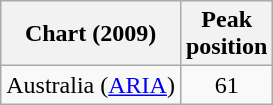<table class="wikitable">
<tr>
<th>Chart (2009)</th>
<th>Peak<br>position</th>
</tr>
<tr>
<td>Australia (<a href='#'>ARIA</a>)</td>
<td align="center">61</td>
</tr>
</table>
